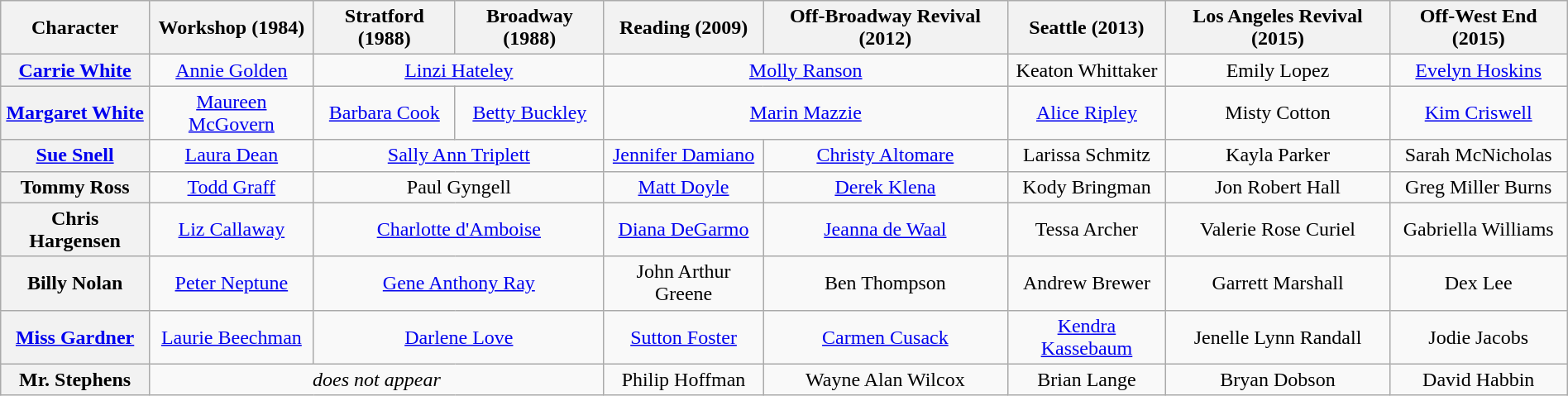<table class="wikitable sortable" style="width:100%;">
<tr>
<th scope="col">Character</th>
<th scope="col" class="unsortable">Workshop (1984)</th>
<th scope="col" class="unsortable">Stratford (1988)</th>
<th scope="col" class="unsortable">Broadway (1988)</th>
<th scope="col" class="unsortable">Reading (2009)</th>
<th scope="col" class="unsortable">Off-Broadway Revival (2012)</th>
<th scope="col" class="unsortable">Seattle (2013)</th>
<th scope="col" class="unsortable">Los Angeles Revival (2015)</th>
<th scope="col" class="unsortable">Off-West End (2015)</th>
</tr>
<tr>
<th scope="row" align="center"><a href='#'>Carrie White</a></th>
<td style="text-align:center;"><a href='#'>Annie Golden</a></td>
<td colspan="2" style="text-align:center;"><a href='#'>Linzi Hateley</a></td>
<td colspan="2" style="text-align:center;"><a href='#'>Molly Ranson</a></td>
<td style="text-align:center;">Keaton Whittaker</td>
<td style="text-align:center;">Emily Lopez</td>
<td style="text-align:center;"><a href='#'>Evelyn Hoskins</a></td>
</tr>
<tr>
<th scope="row"><a href='#'>Margaret White</a></th>
<td style="text-align:center;"><a href='#'>Maureen McGovern</a></td>
<td style="text-align:center;"><a href='#'>Barbara Cook</a></td>
<td style="text-align:center;"><a href='#'>Betty Buckley</a></td>
<td colspan="2" style="text-align:center;"><a href='#'>Marin Mazzie</a></td>
<td style="text-align:center;"><a href='#'>Alice Ripley</a></td>
<td style="text-align:center;">Misty Cotton</td>
<td style="text-align:center;"><a href='#'>Kim Criswell</a></td>
</tr>
<tr>
<th scope="row"><a href='#'>Sue Snell</a></th>
<td style="text-align:center;"><a href='#'>Laura Dean</a></td>
<td colspan="2" style="text-align:center;"><a href='#'>Sally Ann Triplett</a></td>
<td style="text-align:center;"><a href='#'>Jennifer Damiano</a></td>
<td style="text-align:center;"><a href='#'>Christy Altomare</a></td>
<td style="text-align:center;">Larissa Schmitz</td>
<td style="text-align:center;">Kayla Parker</td>
<td style="text-align:center;">Sarah McNicholas</td>
</tr>
<tr>
<th scope="row">Tommy Ross</th>
<td style="text-align:center;"><a href='#'>Todd Graff</a></td>
<td colspan="2" style="text-align:center;">Paul Gyngell</td>
<td style="text-align:center;"><a href='#'>Matt Doyle</a></td>
<td style="text-align:center;"><a href='#'>Derek Klena</a></td>
<td style="text-align:center;">Kody Bringman</td>
<td style="text-align:center;">Jon Robert Hall</td>
<td style="text-align:center;">Greg Miller Burns</td>
</tr>
<tr>
<th scope="row">Chris Hargensen</th>
<td style="text-align:center;"><a href='#'>Liz Callaway</a></td>
<td colspan="2" style="text-align:center;"><a href='#'>Charlotte d'Amboise</a></td>
<td style="text-align:center;"><a href='#'>Diana DeGarmo</a></td>
<td style="text-align:center;"><a href='#'>Jeanna de Waal</a></td>
<td style="text-align:center;">Tessa Archer</td>
<td style="text-align:center;">Valerie Rose Curiel</td>
<td style="text-align:center;">Gabriella Williams</td>
</tr>
<tr>
<th scope="row">Billy Nolan</th>
<td style="text-align:center;"><a href='#'>Peter Neptune</a></td>
<td colspan="2" style="text-align:center;"><a href='#'>Gene Anthony Ray</a></td>
<td style="text-align:center;">John Arthur Greene</td>
<td style="text-align:center;">Ben Thompson</td>
<td style="text-align:center;">Andrew Brewer</td>
<td style="text-align:center;">Garrett Marshall</td>
<td style="text-align:center;">Dex Lee</td>
</tr>
<tr>
<th scope="row"><a href='#'>Miss Gardner</a></th>
<td style="text-align:center;"><a href='#'>Laurie Beechman</a></td>
<td colspan="2" style="text-align:center;"><a href='#'>Darlene Love</a></td>
<td style="text-align:center;"><a href='#'>Sutton Foster</a></td>
<td style="text-align:center;"><a href='#'>Carmen Cusack</a></td>
<td style="text-align:center;"><a href='#'>Kendra Kassebaum</a></td>
<td style="text-align:center;">Jenelle Lynn Randall</td>
<td style="text-align:center;">Jodie Jacobs</td>
</tr>
<tr>
<th scope="row">Mr. Stephens</th>
<td style="text-align:center;"colspan="3"><em>does not appear</em></td>
<td style="text-align:center;">Philip Hoffman</td>
<td style="text-align:center;">Wayne Alan Wilcox</td>
<td style="text-align:center;">Brian Lange</td>
<td style="text-align:center;">Bryan Dobson</td>
<td style="text-align:center;">David Habbin</td>
</tr>
</table>
